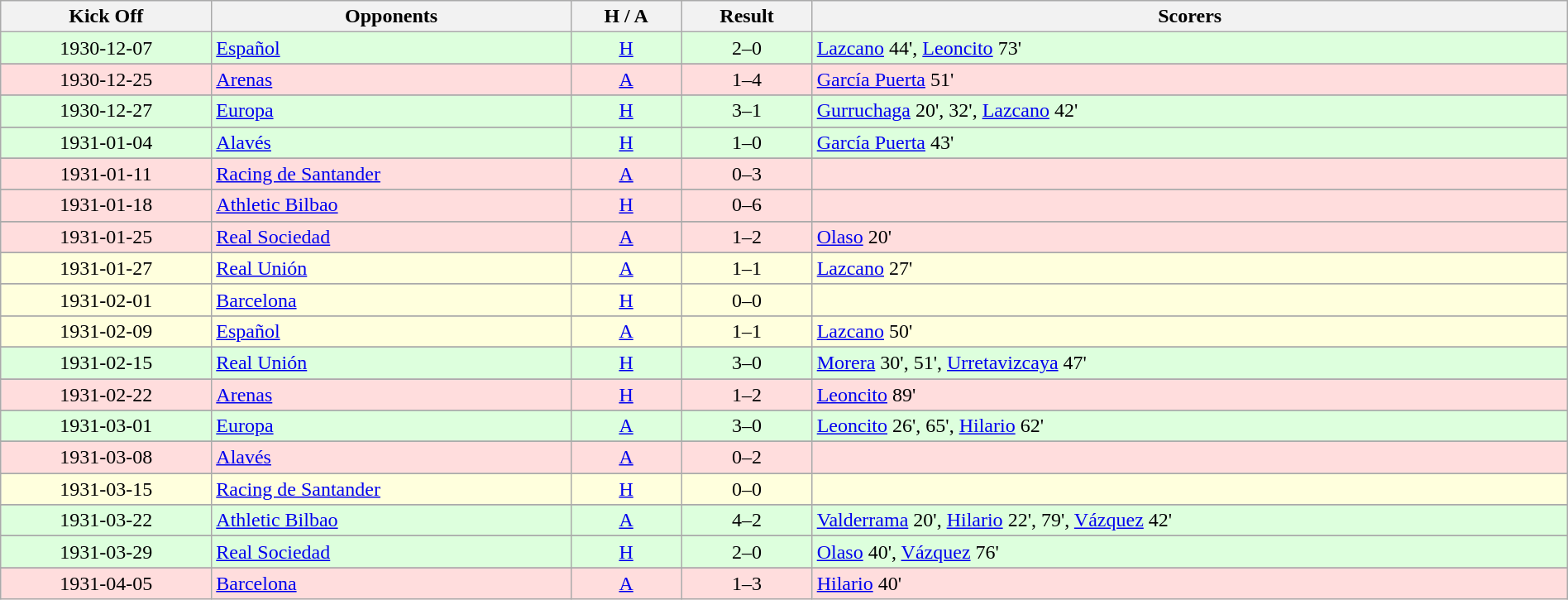<table class="wikitable" style="width:100%;">
<tr style="background:#f0f6ff;">
<th>Kick Off</th>
<th>Opponents</th>
<th>H / A</th>
<th>Result</th>
<th>Scorers</th>
</tr>
<tr bgcolor="#ddffdd">
<td align=center>1930-12-07</td>
<td><a href='#'>Español</a></td>
<td align=center><a href='#'>H</a></td>
<td align=center>2–0</td>
<td align=left><a href='#'>Lazcano</a> 44', <a href='#'>Leoncito</a> 73'</td>
</tr>
<tr>
</tr>
<tr bgcolor="#ffdddd">
<td align=center>1930-12-25</td>
<td><a href='#'>Arenas</a></td>
<td align=center><a href='#'>A</a></td>
<td align=center>1–4</td>
<td align=left><a href='#'>García Puerta</a> 51'</td>
</tr>
<tr>
</tr>
<tr bgcolor="#ddffdd">
<td align=center>1930-12-27</td>
<td><a href='#'>Europa</a></td>
<td align=center><a href='#'>H</a></td>
<td align=center>3–1</td>
<td align=left><a href='#'>Gurruchaga</a> 20', 32', <a href='#'>Lazcano</a> 42'</td>
</tr>
<tr>
</tr>
<tr bgcolor="#ddffdd">
<td align=center>1931-01-04</td>
<td><a href='#'>Alavés</a></td>
<td align=center><a href='#'>H</a></td>
<td align=center>1–0</td>
<td align=left><a href='#'>García Puerta</a> 43'</td>
</tr>
<tr>
</tr>
<tr bgcolor="#ffdddd">
<td align=center>1931-01-11</td>
<td><a href='#'>Racing de Santander</a></td>
<td align=center><a href='#'>A</a></td>
<td align=center>0–3</td>
<td align=left></td>
</tr>
<tr>
</tr>
<tr bgcolor="#ffdddd">
<td align=center>1931-01-18</td>
<td><a href='#'>Athletic Bilbao</a></td>
<td align=center><a href='#'>H</a></td>
<td align=center>0–6</td>
<td align=left></td>
</tr>
<tr>
</tr>
<tr bgcolor="#ffdddd">
<td align=center>1931-01-25</td>
<td><a href='#'>Real Sociedad</a></td>
<td align=center><a href='#'>A</a></td>
<td align=center>1–2</td>
<td align=left><a href='#'>Olaso</a> 20'</td>
</tr>
<tr>
</tr>
<tr bgcolor="#ffffdd">
<td align=center>1931-01-27</td>
<td><a href='#'>Real Unión</a></td>
<td align=center><a href='#'>A</a></td>
<td align=center>1–1</td>
<td align=left><a href='#'>Lazcano</a> 27'</td>
</tr>
<tr>
</tr>
<tr bgcolor="#ffffdd">
<td align=center>1931-02-01</td>
<td><a href='#'>Barcelona</a></td>
<td align=center><a href='#'>H</a></td>
<td align=center>0–0</td>
<td align=left></td>
</tr>
<tr>
</tr>
<tr bgcolor="#ffffdd">
<td align=center>1931-02-09</td>
<td><a href='#'>Español</a></td>
<td align=center><a href='#'>A</a></td>
<td align=center>1–1</td>
<td align=left><a href='#'>Lazcano</a> 50'</td>
</tr>
<tr>
</tr>
<tr bgcolor="#ddffdd">
<td align=center>1931-02-15</td>
<td><a href='#'>Real Unión</a></td>
<td align=center><a href='#'>H</a></td>
<td align=center>3–0</td>
<td align=left><a href='#'>Morera</a> 30', 51', <a href='#'>Urretavizcaya</a> 47'</td>
</tr>
<tr>
</tr>
<tr bgcolor="#ffdddd">
<td align=center>1931-02-22</td>
<td><a href='#'>Arenas</a></td>
<td align=center><a href='#'>H</a></td>
<td align=center>1–2</td>
<td align=left><a href='#'>Leoncito</a> 89'</td>
</tr>
<tr>
</tr>
<tr bgcolor="#ddffdd">
<td align=center>1931-03-01</td>
<td><a href='#'>Europa</a></td>
<td align=center><a href='#'>A</a></td>
<td align=center>3–0</td>
<td align=left><a href='#'>Leoncito</a> 26', 65', <a href='#'>Hilario</a> 62'</td>
</tr>
<tr>
</tr>
<tr bgcolor="#ffdddd">
<td align=center>1931-03-08</td>
<td><a href='#'>Alavés</a></td>
<td align=center><a href='#'>A</a></td>
<td align=center>0–2</td>
<td align=left></td>
</tr>
<tr>
</tr>
<tr bgcolor="#ffffdd">
<td align=center>1931-03-15</td>
<td><a href='#'>Racing de Santander</a></td>
<td align=center><a href='#'>H</a></td>
<td align=center>0–0</td>
<td align=left></td>
</tr>
<tr>
</tr>
<tr bgcolor="#ddffdd">
<td align=center>1931-03-22</td>
<td><a href='#'>Athletic Bilbao</a></td>
<td align=center><a href='#'>A</a></td>
<td align=center>4–2</td>
<td align=left><a href='#'>Valderrama</a> 20', <a href='#'>Hilario</a> 22', 79', <a href='#'>Vázquez</a> 42'</td>
</tr>
<tr>
</tr>
<tr bgcolor="#ddffdd">
<td align=center>1931-03-29</td>
<td><a href='#'>Real Sociedad</a></td>
<td align=center><a href='#'>H</a></td>
<td align=center>2–0</td>
<td align=left><a href='#'>Olaso</a> 40', <a href='#'>Vázquez</a> 76'</td>
</tr>
<tr>
</tr>
<tr bgcolor="#ffdddd">
<td align=center>1931-04-05</td>
<td><a href='#'>Barcelona</a></td>
<td align=center><a href='#'>A</a></td>
<td align=center>1–3</td>
<td align=left><a href='#'>Hilario</a> 40'</td>
</tr>
</table>
